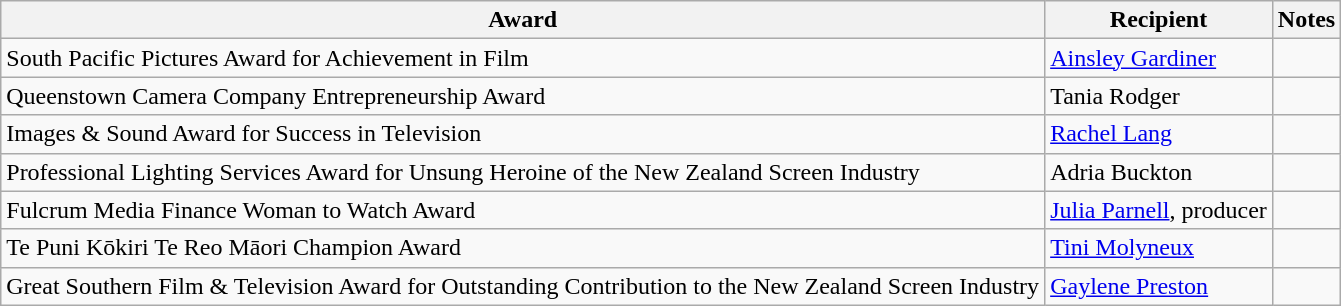<table class="wikitable">
<tr>
<th>Award</th>
<th>Recipient</th>
<th>Notes</th>
</tr>
<tr>
<td>South Pacific Pictures Award for Achievement in Film</td>
<td><a href='#'>Ainsley Gardiner</a></td>
<td></td>
</tr>
<tr>
<td>Queenstown Camera Company Entrepreneurship Award</td>
<td>Tania Rodger</td>
<td></td>
</tr>
<tr>
<td>Images & Sound Award for Success in Television</td>
<td><a href='#'>Rachel Lang</a></td>
<td></td>
</tr>
<tr>
<td>Professional Lighting Services Award for Unsung Heroine of the New Zealand Screen Industry</td>
<td>Adria Buckton</td>
<td></td>
</tr>
<tr>
<td>Fulcrum Media Finance Woman to Watch Award</td>
<td><a href='#'>Julia Parnell</a>, producer</td>
<td></td>
</tr>
<tr>
<td>Te Puni Kōkiri Te Reo Māori Champion Award</td>
<td><a href='#'>Tini Molyneux</a></td>
<td></td>
</tr>
<tr>
<td>Great Southern Film & Television Award for Outstanding Contribution to the New Zealand Screen Industry</td>
<td><a href='#'>Gaylene Preston</a></td>
<td></td>
</tr>
</table>
